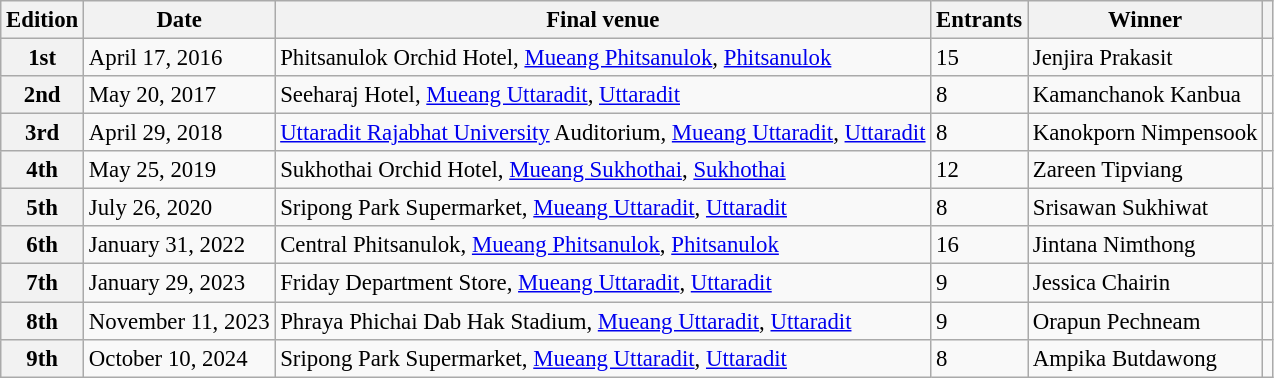<table class="wikitable defaultcenter col2left col3left col5left" style="font-size:95%;">
<tr>
<th>Edition</th>
<th>Date</th>
<th>Final venue</th>
<th>Entrants</th>
<th>Winner</th>
<th></th>
</tr>
<tr>
<th>1st</th>
<td>April 17, 2016</td>
<td>Phitsanulok Orchid Hotel, <a href='#'>Mueang Phitsanulok</a>, <a href='#'>Phitsanulok</a></td>
<td>15</td>
<td>Jenjira Prakasit</td>
<td></td>
</tr>
<tr>
<th>2nd</th>
<td>May 20, 2017</td>
<td>Seeharaj Hotel, <a href='#'>Mueang Uttaradit</a>, <a href='#'>Uttaradit</a></td>
<td>8</td>
<td>Kamanchanok Kanbua</td>
<td></td>
</tr>
<tr>
<th>3rd</th>
<td>April 29, 2018</td>
<td><a href='#'>Uttaradit Rajabhat University</a> Auditorium, <a href='#'>Mueang Uttaradit</a>, <a href='#'>Uttaradit</a></td>
<td>8</td>
<td>Kanokporn Nimpensook</td>
<td></td>
</tr>
<tr>
<th>4th</th>
<td>May 25, 2019</td>
<td>Sukhothai Orchid Hotel, <a href='#'>Mueang Sukhothai</a>, <a href='#'>Sukhothai</a></td>
<td>12</td>
<td>Zareen Tipviang</td>
<td></td>
</tr>
<tr>
<th>5th</th>
<td>July 26, 2020</td>
<td>Sripong Park Supermarket, <a href='#'>Mueang Uttaradit</a>, <a href='#'>Uttaradit</a></td>
<td>8</td>
<td>Srisawan Sukhiwat</td>
<td></td>
</tr>
<tr>
<th>6th</th>
<td>January 31, 2022</td>
<td>Central Phitsanulok, <a href='#'>Mueang Phitsanulok</a>, <a href='#'>Phitsanulok</a></td>
<td>16</td>
<td>Jintana Nimthong</td>
<td></td>
</tr>
<tr>
<th>7th</th>
<td>January 29, 2023</td>
<td>Friday Department Store, <a href='#'>Mueang Uttaradit</a>, <a href='#'>Uttaradit</a></td>
<td>9</td>
<td>Jessica Chairin</td>
<td></td>
</tr>
<tr>
<th>8th</th>
<td>November 11, 2023</td>
<td>Phraya Phichai Dab Hak Stadium, <a href='#'>Mueang Uttaradit</a>, <a href='#'>Uttaradit</a></td>
<td>9</td>
<td>Orapun Pechneam</td>
<td></td>
</tr>
<tr>
<th>9th</th>
<td>October 10, 2024</td>
<td>Sripong Park Supermarket, <a href='#'>Mueang Uttaradit</a>, <a href='#'>Uttaradit</a></td>
<td>8</td>
<td>Ampika Butdawong</td>
<td></td>
</tr>
</table>
